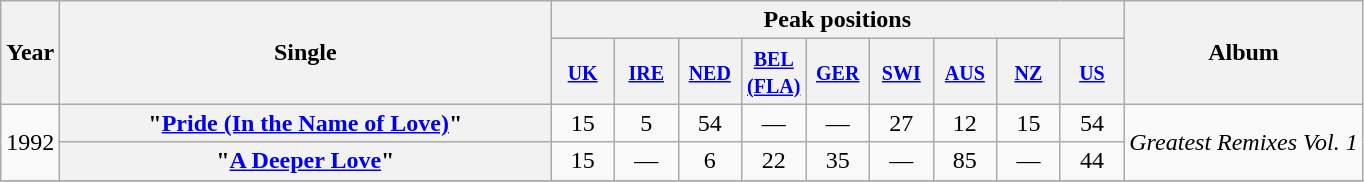<table class="wikitable plainrowheaders" style="text-align:center;">
<tr>
<th rowspan="2">Year</th>
<th rowspan="2" style="width:20em;">Single</th>
<th colspan="9">Peak positions</th>
<th rowspan="2">Album</th>
</tr>
<tr>
<th width="35"><small><a href='#'>UK</a></small><br></th>
<th width="35"><small><a href='#'>IRE</a></small><br></th>
<th width="35"><small><a href='#'>NED</a></small><br></th>
<th width="35"><small><a href='#'>BEL<br>(FLA)</a></small><br></th>
<th width="35"><small><a href='#'>GER</a></small><br></th>
<th width="35"><small><a href='#'>SWI</a></small><br></th>
<th width="35"><small><a href='#'>AUS</a></small><br></th>
<th width="35"><small><a href='#'>NZ</a></small><br></th>
<th width="35"><small><a href='#'>US</a></small><br></th>
</tr>
<tr>
<td rowspan="2">1992</td>
<th scope="row">"<a href='#'>Pride (In the Name of Love)</a>"</th>
<td>15</td>
<td>5</td>
<td>54</td>
<td>—</td>
<td>—</td>
<td>27</td>
<td>12</td>
<td>15</td>
<td>54</td>
<td rowspan="2"><em>Greatest Remixes Vol. 1</em></td>
</tr>
<tr>
<th scope="row">"<a href='#'>A Deeper Love</a>"</th>
<td>15</td>
<td>—</td>
<td>6</td>
<td>22</td>
<td>35</td>
<td>—</td>
<td>85</td>
<td>—</td>
<td>44</td>
</tr>
<tr>
</tr>
</table>
